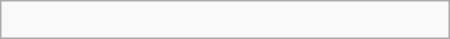<table class="wikitable" border="1" width=300px align="right">
<tr>
<td><br></td>
</tr>
</table>
